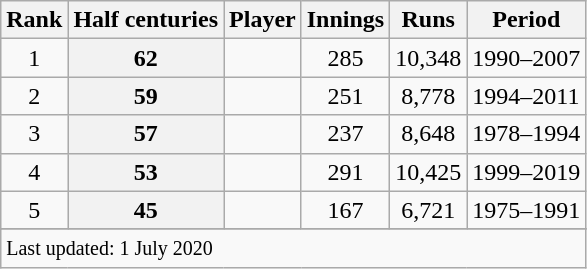<table class="wikitable plainrowheaders sortable">
<tr>
<th scope=col>Rank</th>
<th scope=col>Half centuries</th>
<th scope=col>Player</th>
<th scope=col>Innings</th>
<th scope=col>Runs</th>
<th scope=col>Period</th>
</tr>
<tr>
<td align=center>1</td>
<th scope=row style=text-align:center;>62</th>
<td></td>
<td align=center>285</td>
<td align=center>10,348</td>
<td>1990–2007</td>
</tr>
<tr>
<td align=center>2</td>
<th scope=row style=text-align:center;>59</th>
<td></td>
<td align=center>251</td>
<td align=center>8,778</td>
<td>1994–2011</td>
</tr>
<tr>
<td align=center>3</td>
<th scope=row style=text-align:center;>57</th>
<td></td>
<td align=center>237</td>
<td align=center>8,648</td>
<td>1978–1994</td>
</tr>
<tr>
<td align=center>4</td>
<th scope=row style=text-align:center;>53</th>
<td></td>
<td align=center>291</td>
<td align=center>10,425</td>
<td>1999–2019</td>
</tr>
<tr>
<td align=center>5</td>
<th scope=row style=text-align:center;>45</th>
<td></td>
<td align=center>167</td>
<td align=center>6,721</td>
<td>1975–1991</td>
</tr>
<tr>
</tr>
<tr class=sortbottom>
<td colspan=6><small>Last updated: 1 July 2020</small></td>
</tr>
</table>
